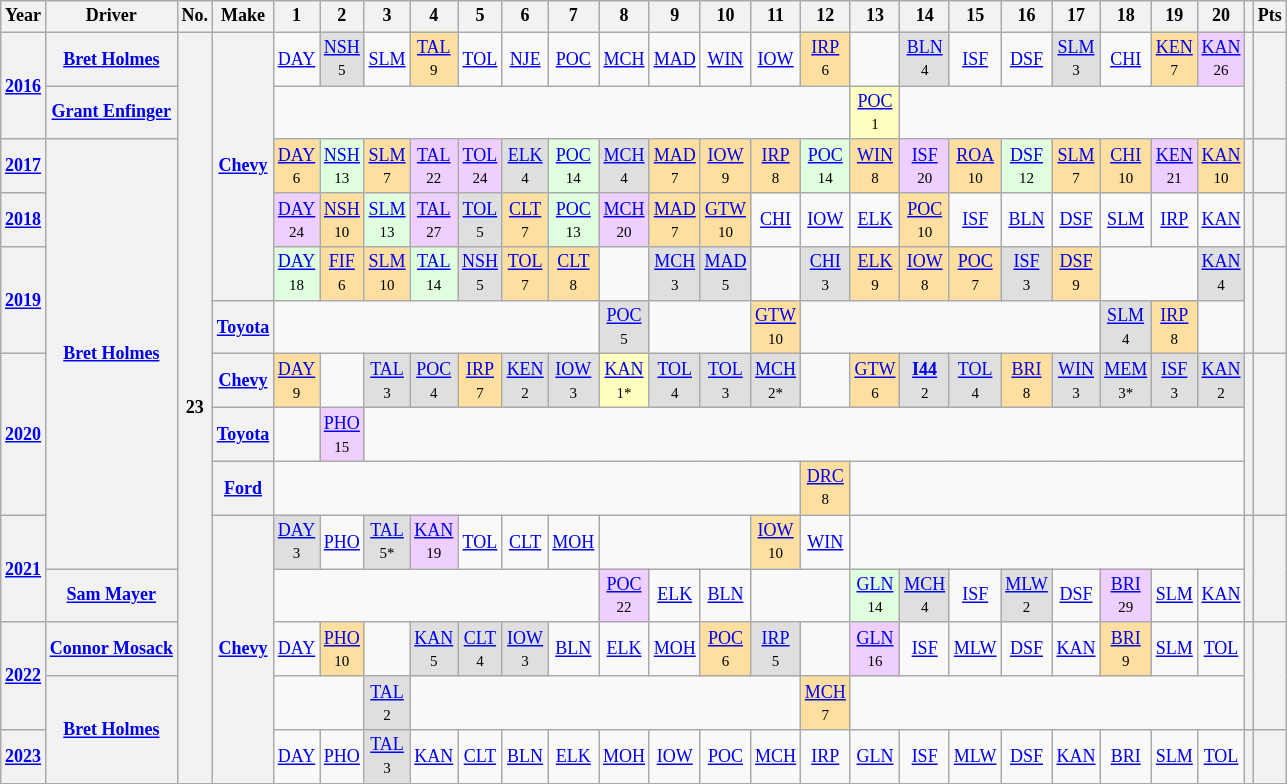<table class="wikitable" style="text-align:center; font-size:75%">
<tr>
<th>Year</th>
<th>Driver</th>
<th>No.</th>
<th>Make</th>
<th>1</th>
<th>2</th>
<th>3</th>
<th>4</th>
<th>5</th>
<th>6</th>
<th>7</th>
<th>8</th>
<th>9</th>
<th>10</th>
<th>11</th>
<th>12</th>
<th>13</th>
<th>14</th>
<th>15</th>
<th>16</th>
<th>17</th>
<th>18</th>
<th>19</th>
<th>20</th>
<th></th>
<th>Pts</th>
</tr>
<tr>
<th rowspan=2><a href='#'>2016</a></th>
<th><a href='#'>Bret Holmes</a></th>
<th rowspan=14>23</th>
<th rowspan=5><a href='#'>Chevy</a></th>
<td><a href='#'>DAY</a></td>
<td style="background:#DFDFDF;"><a href='#'>NSH</a><br><small>5</small></td>
<td><a href='#'>SLM</a></td>
<td style="background:#FFDF9F;"><a href='#'>TAL</a><br><small>9</small></td>
<td><a href='#'>TOL</a></td>
<td><a href='#'>NJE</a></td>
<td><a href='#'>POC</a></td>
<td><a href='#'>MCH</a></td>
<td><a href='#'>MAD</a></td>
<td><a href='#'>WIN</a></td>
<td><a href='#'>IOW</a></td>
<td style="background:#FFDF9F;"><a href='#'>IRP</a><br><small>6</small></td>
<td></td>
<td style="background:#DFDFDF;"><a href='#'>BLN</a><br><small>4</small></td>
<td><a href='#'>ISF</a></td>
<td><a href='#'>DSF</a></td>
<td style="background:#DFDFDF;"><a href='#'>SLM</a><br><small>3</small></td>
<td><a href='#'>CHI</a></td>
<td style="background:#FFDF9F;"><a href='#'>KEN</a><br><small>7</small></td>
<td style="background:#EFCFFF;"><a href='#'>KAN</a><br><small>26</small></td>
<th rowspan=2></th>
<th rowspan=2></th>
</tr>
<tr>
<th><a href='#'>Grant Enfinger</a></th>
<td colspan=12></td>
<td style="background:#FFFFBF;"><a href='#'>POC</a><br><small>1</small></td>
<td colspan=7></td>
</tr>
<tr>
<th><a href='#'>2017</a></th>
<th rowspan=8><a href='#'>Bret Holmes</a></th>
<td style="background:#FFDF9F;"><a href='#'>DAY</a><br><small>6</small></td>
<td style="background:#DFFFDF;"><a href='#'>NSH</a><br><small>13</small></td>
<td style="background:#FFDF9F;"><a href='#'>SLM</a><br><small>7</small></td>
<td style="background:#EFCFFF;"><a href='#'>TAL</a><br><small>22</small></td>
<td style="background:#EFCFFF;"><a href='#'>TOL</a><br><small>24</small></td>
<td style="background:#DFDFDF;"><a href='#'>ELK</a><br><small>4</small></td>
<td style="background:#DFFFDF;"><a href='#'>POC</a><br><small>14</small></td>
<td style="background:#DFDFDF;"><a href='#'>MCH</a><br><small>4</small></td>
<td style="background:#FFDF9F;"><a href='#'>MAD</a><br><small>7</small></td>
<td style="background:#FFDF9F;"><a href='#'>IOW</a><br><small>9</small></td>
<td style="background:#FFDF9F;"><a href='#'>IRP</a><br><small>8</small></td>
<td style="background:#DFFFDF;"><a href='#'>POC</a><br><small>14</small></td>
<td style="background:#FFDF9F;"><a href='#'>WIN</a><br><small>8</small></td>
<td style="background:#EFCFFF;"><a href='#'>ISF</a><br><small>20</small></td>
<td style="background:#FFDF9F;"><a href='#'>ROA</a><br><small>10</small></td>
<td style="background:#DFFFDF;"><a href='#'>DSF</a><br><small>12</small></td>
<td style="background:#FFDF9F;"><a href='#'>SLM</a><br><small>7</small></td>
<td style="background:#FFDF9F;"><a href='#'>CHI</a><br><small>10</small></td>
<td style="background:#EFCFFF;"><a href='#'>KEN</a><br><small>21</small></td>
<td style="background:#FFDF9F;"><a href='#'>KAN</a><br><small>10</small></td>
<th></th>
<th></th>
</tr>
<tr>
<th><a href='#'>2018</a></th>
<td style="background:#EFCFFF;"><a href='#'>DAY</a><br><small>24</small></td>
<td style="background:#FFDF9F;"><a href='#'>NSH</a><br><small>10</small></td>
<td style="background:#DFFFDF;"><a href='#'>SLM</a><br><small>13</small></td>
<td style="background:#EFCFFF;"><a href='#'>TAL</a><br><small>27</small></td>
<td style="background:#DFDFDF;"><a href='#'>TOL</a><br><small>5</small></td>
<td style="background:#FFDF9F;"><a href='#'>CLT</a><br><small>7</small></td>
<td style="background:#DFFFDF;"><a href='#'>POC</a><br><small>13</small></td>
<td style="background:#EFCFFF;"><a href='#'>MCH</a><br><small>20</small></td>
<td style="background:#FFDF9F;"><a href='#'>MAD</a><br><small>7</small></td>
<td style="background:#FFDF9F;"><a href='#'>GTW</a><br><small>10</small></td>
<td><a href='#'>CHI</a></td>
<td><a href='#'>IOW</a></td>
<td><a href='#'>ELK</a></td>
<td style="background:#FFDF9F;"><a href='#'>POC</a><br><small>10</small></td>
<td><a href='#'>ISF</a></td>
<td><a href='#'>BLN</a></td>
<td><a href='#'>DSF</a></td>
<td><a href='#'>SLM</a></td>
<td><a href='#'>IRP</a></td>
<td><a href='#'>KAN</a></td>
<th></th>
<th></th>
</tr>
<tr>
<th rowspan=2><a href='#'>2019</a></th>
<td style="background:#DFFFDF;"><a href='#'>DAY</a><br><small>18</small></td>
<td style="background:#FFDF9F;"><a href='#'>FIF</a><br><small>6</small></td>
<td style="background:#FFDF9F;"><a href='#'>SLM</a><br><small>10</small></td>
<td style="background:#DFFFDF;"><a href='#'>TAL</a><br><small>14</small></td>
<td style="background:#DFDFDF;"><a href='#'>NSH</a><br><small>5</small></td>
<td style="background:#FFDF9F;"><a href='#'>TOL</a><br><small>7</small></td>
<td style="background:#FFDF9F;"><a href='#'>CLT</a><br><small>8</small></td>
<td></td>
<td style="background:#DFDFDF;"><a href='#'>MCH</a><br><small>3</small></td>
<td style="background:#DFDFDF;"><a href='#'>MAD</a><br><small>5</small></td>
<td></td>
<td style="background:#DFDFDF;"><a href='#'>CHI</a><br><small>3</small></td>
<td style="background:#FFDF9F;"><a href='#'>ELK</a><br><small>9</small></td>
<td style="background:#FFDF9F;"><a href='#'>IOW</a><br><small>8</small></td>
<td style="background:#FFDF9F;"><a href='#'>POC</a><br><small>7</small></td>
<td style="background:#DFDFDF;"><a href='#'>ISF</a><br><small>3</small></td>
<td style="background:#FFDF9F;"><a href='#'>DSF</a><br><small>9</small></td>
<td colspan=2></td>
<td style="background:#DFDFDF;"><a href='#'>KAN</a><br><small>4</small></td>
<th rowspan=2></th>
<th rowspan=2></th>
</tr>
<tr>
<th><a href='#'>Toyota</a></th>
<td colspan=7></td>
<td style="background:#DFDFDF;"><a href='#'>POC</a><br><small>5</small></td>
<td colspan=2></td>
<td style="background:#FFDF9F;"><a href='#'>GTW</a><br><small>10</small></td>
<td colspan=6></td>
<td style="background:#DFDFDF;"><a href='#'>SLM</a><br><small>4</small></td>
<td style="background:#FFDF9F;"><a href='#'>IRP</a><br><small>8</small></td>
<td></td>
</tr>
<tr>
<th rowspan=3><a href='#'>2020</a></th>
<th><a href='#'>Chevy</a></th>
<td style="background:#FFDF9F;"><a href='#'>DAY</a><br><small>9</small></td>
<td></td>
<td style="background:#DFDFDF;"><a href='#'>TAL</a><br><small>3</small></td>
<td style="background:#DFDFDF;"><a href='#'>POC</a><br><small>4</small></td>
<td style="background:#FFDF9F;"><a href='#'>IRP</a><br><small>7</small></td>
<td style="background:#DFDFDF;"><a href='#'>KEN</a><br><small>2</small></td>
<td style="background:#DFDFDF;"><a href='#'>IOW</a><br><small>3</small></td>
<td style="background:#FFFFBF;"><a href='#'>KAN</a><br><small>1*</small></td>
<td style="background:#DFDFDF;"><a href='#'>TOL</a><br><small>4</small></td>
<td style="background:#DFDFDF;"><a href='#'>TOL</a><br><small>3</small></td>
<td style="background:#DFDFDF;"><a href='#'>MCH</a><br><small>2*</small></td>
<td></td>
<td style="background:#FFDF9F;"><a href='#'>GTW</a><br><small>6</small></td>
<td style="background:#DFDFDF;"><strong><a href='#'>I44</a></strong><br><small>2</small></td>
<td style="background:#DFDFDF;"><a href='#'>TOL</a><br><small>4</small></td>
<td style="background:#FFDF9F;"><a href='#'>BRI</a><br><small>8</small></td>
<td style="background:#DFDFDF;"><a href='#'>WIN</a><br><small>3</small></td>
<td style="background:#DFDFDF;"><a href='#'>MEM</a><br><small>3*</small></td>
<td style="background:#DFDFDF;"><a href='#'>ISF</a><br><small>3</small></td>
<td style="background:#DFDFDF;"><a href='#'>KAN</a><br><small>2</small></td>
<th rowspan=3></th>
<th rowspan=3></th>
</tr>
<tr>
<th><a href='#'>Toyota</a></th>
<td></td>
<td style="background:#EFCFFF;"><a href='#'>PHO</a><br><small>15</small></td>
<td colspan=18></td>
</tr>
<tr>
<th><a href='#'>Ford</a></th>
<td colspan=11></td>
<td style="background:#FFDF9F;"><a href='#'>DRC</a><br><small>8</small></td>
<td colspan=8></td>
</tr>
<tr>
<th rowspan=2><a href='#'>2021</a></th>
<th rowspan=5><a href='#'>Chevy</a></th>
<td style="background:#DFDFDF;"><a href='#'>DAY</a><br><small>3</small></td>
<td><a href='#'>PHO</a></td>
<td style="background:#DFDFDF;"><a href='#'>TAL</a><br><small>5*</small></td>
<td style="background:#EFCFFF;"><a href='#'>KAN</a><br><small>19</small></td>
<td><a href='#'>TOL</a></td>
<td><a href='#'>CLT</a></td>
<td><a href='#'>MOH</a></td>
<td colspan=3></td>
<td style="background:#FFDF9F;"><a href='#'>IOW</a><br><small>10</small></td>
<td><a href='#'>WIN</a></td>
<td colspan=8></td>
<th rowspan=2></th>
<th rowspan=2></th>
</tr>
<tr>
<th><a href='#'>Sam Mayer</a></th>
<td colspan=7></td>
<td style="background:#EFCFFF;"><a href='#'>POC</a><br><small>22</small></td>
<td><a href='#'>ELK</a></td>
<td><a href='#'>BLN</a></td>
<td colspan=2></td>
<td style="background:#DFFFDF;"><a href='#'>GLN</a><br><small>14</small></td>
<td style="background:#DFDFDF;"><a href='#'>MCH</a><br><small>4</small></td>
<td><a href='#'>ISF</a></td>
<td style="background:#DFDFDF;"><a href='#'>MLW</a><br><small>2</small></td>
<td><a href='#'>DSF</a></td>
<td style="background:#EFCFFF;"><a href='#'>BRI</a><br><small>29</small></td>
<td><a href='#'>SLM</a></td>
<td><a href='#'>KAN</a></td>
</tr>
<tr>
<th rowspan=2><a href='#'>2022</a></th>
<th><a href='#'>Connor Mosack</a></th>
<td><a href='#'>DAY</a></td>
<td style="background:#FFDF9F;"><a href='#'>PHO</a><br><small>10</small></td>
<td></td>
<td style="background:#DFDFDF;"><a href='#'>KAN</a><br><small>5</small></td>
<td style="background:#DFDFDF;"><a href='#'>CLT</a><br><small>4</small></td>
<td style="background:#DFDFDF;"><a href='#'>IOW</a><br><small>3</small></td>
<td><a href='#'>BLN</a></td>
<td><a href='#'>ELK</a></td>
<td><a href='#'>MOH</a></td>
<td style="background:#FFDF9F;"><a href='#'>POC</a><br><small>6</small></td>
<td style="background:#DFDFDF;"><a href='#'>IRP</a><br><small>5</small></td>
<td></td>
<td style="background:#EFCFFF;"><a href='#'>GLN</a><br><small>16</small></td>
<td><a href='#'>ISF</a></td>
<td><a href='#'>MLW</a></td>
<td><a href='#'>DSF</a></td>
<td><a href='#'>KAN</a></td>
<td style="background:#FFDF9F;"><a href='#'>BRI</a><br><small>9</small></td>
<td><a href='#'>SLM</a></td>
<td><a href='#'>TOL</a></td>
<th rowspan=2></th>
<th rowspan=2></th>
</tr>
<tr>
<th rowspan=2><a href='#'>Bret Holmes</a></th>
<td colspan=2></td>
<td style="background:#DFDFDF;"><a href='#'>TAL</a><br><small>2</small></td>
<td colspan=8></td>
<td style="background:#FFDF9F;"><a href='#'>MCH</a><br><small>7</small></td>
<td colspan=8></td>
</tr>
<tr>
<th><a href='#'>2023</a></th>
<td><a href='#'>DAY</a></td>
<td><a href='#'>PHO</a></td>
<td style="background:#DFDFDF;"><a href='#'>TAL</a><br><small>3</small></td>
<td><a href='#'>KAN</a></td>
<td><a href='#'>CLT</a></td>
<td><a href='#'>BLN</a></td>
<td><a href='#'>ELK</a></td>
<td><a href='#'>MOH</a></td>
<td><a href='#'>IOW</a></td>
<td><a href='#'>POC</a></td>
<td><a href='#'>MCH</a></td>
<td><a href='#'>IRP</a></td>
<td><a href='#'>GLN</a></td>
<td><a href='#'>ISF</a></td>
<td><a href='#'>MLW</a></td>
<td><a href='#'>DSF</a></td>
<td><a href='#'>KAN</a></td>
<td><a href='#'>BRI</a></td>
<td><a href='#'>SLM</a></td>
<td><a href='#'>TOL</a></td>
<th></th>
<th></th>
</tr>
<tr>
</tr>
</table>
